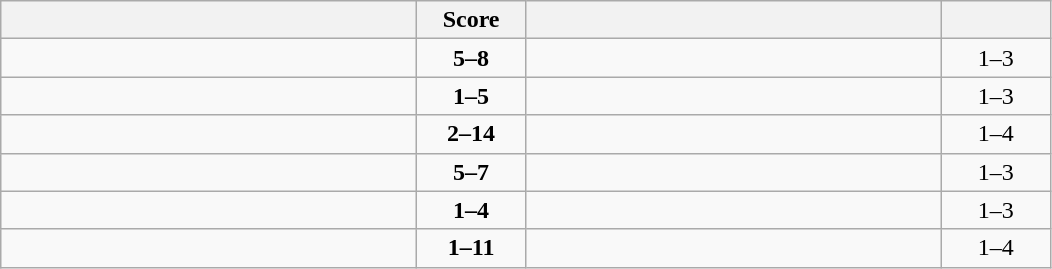<table class="wikitable" style="text-align: center; ">
<tr>
<th align="right" width="270"></th>
<th width="65">Score</th>
<th align="left" width="270"></th>
<th width="65"></th>
</tr>
<tr>
<td align="left"></td>
<td><strong>5–8</strong></td>
<td align="left"><strong></strong></td>
<td>1–3 <strong></strong></td>
</tr>
<tr>
<td align="left"></td>
<td><strong>1–5</strong></td>
<td align="left"><strong></strong></td>
<td>1–3 <strong></strong></td>
</tr>
<tr>
<td align="left"></td>
<td><strong>2–14</strong></td>
<td align="left"><strong></strong></td>
<td>1–4 <strong></strong></td>
</tr>
<tr>
<td align="left"></td>
<td><strong>5–7</strong></td>
<td align="left"><strong></strong></td>
<td>1–3 <strong></strong></td>
</tr>
<tr>
<td align="left"></td>
<td><strong>1–4</strong></td>
<td align="left"><strong></strong></td>
<td>1–3 <strong></strong></td>
</tr>
<tr>
<td align="left"></td>
<td><strong>1–11</strong></td>
<td align="left"><strong></strong></td>
<td>1–4 <strong></strong></td>
</tr>
</table>
